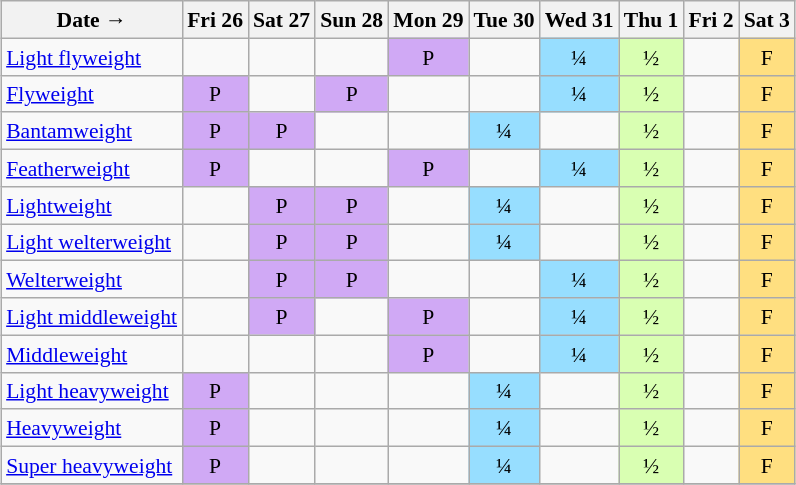<table class="wikitable" style="margin:0.5em auto; font-size:90%; line-height:1.25em;text-align:center;">
<tr>
<th>Date →</th>
<th>Fri 26</th>
<th>Sat 27</th>
<th>Sun 28</th>
<th>Mon 29</th>
<th>Tue 30</th>
<th>Wed 31</th>
<th>Thu 1</th>
<th>Fri 2</th>
<th>Sat 3</th>
</tr>
<tr>
<td style="text-align:left;"><a href='#'>Light flyweight</a></td>
<td></td>
<td></td>
<td></td>
<td style="background-color:#D0A9F5">P</td>
<td></td>
<td style="background-color:#97DEFF;">¼</td>
<td style="background-color:#D9FFB2;">½</td>
<td></td>
<td style="background-color:#FFDF80;">F</td>
</tr>
<tr>
<td style="text-align:left;"><a href='#'>Flyweight</a></td>
<td style="background-color:#D0A9F5">P</td>
<td></td>
<td style="background-color:#D0A9F5">P</td>
<td></td>
<td></td>
<td style="background-color:#97DEFF;">¼</td>
<td style="background-color:#D9FFB2;">½</td>
<td></td>
<td style="background-color:#FFDF80;">F</td>
</tr>
<tr>
<td style="text-align:left;"><a href='#'>Bantamweight</a></td>
<td style="background-color:#D0A9F5">P</td>
<td style="background-color:#D0A9F5">P</td>
<td></td>
<td></td>
<td style="background-color:#97DEFF;">¼</td>
<td></td>
<td style="background-color:#D9FFB2;">½</td>
<td></td>
<td style="background-color:#FFDF80;">F</td>
</tr>
<tr>
<td style="text-align:left;"><a href='#'>Featherweight</a></td>
<td style="background-color:#D0A9F5">P</td>
<td></td>
<td></td>
<td style="background-color:#D0A9F5">P</td>
<td></td>
<td style="background-color:#97DEFF;">¼</td>
<td style="background-color:#D9FFB2;">½</td>
<td></td>
<td style="background-color:#FFDF80;">F</td>
</tr>
<tr>
<td style="text-align:left;"><a href='#'>Lightweight</a></td>
<td></td>
<td style="background-color:#D0A9F5">P</td>
<td style="background-color:#D0A9F5">P</td>
<td></td>
<td style="background-color:#97DEFF;">¼</td>
<td></td>
<td style="background-color:#D9FFB2;">½</td>
<td></td>
<td style="background-color:#FFDF80;">F</td>
</tr>
<tr>
<td style="text-align:left;"><a href='#'>Light welterweight</a></td>
<td></td>
<td style="background-color:#D0A9F5">P</td>
<td style="background-color:#D0A9F5">P</td>
<td></td>
<td style="background-color:#97DEFF;">¼</td>
<td></td>
<td style="background-color:#D9FFB2;">½</td>
<td></td>
<td style="background-color:#FFDF80;">F</td>
</tr>
<tr>
<td style="text-align:left;"><a href='#'>Welterweight</a></td>
<td></td>
<td style="background-color:#D0A9F5">P</td>
<td style="background-color:#D0A9F5">P</td>
<td></td>
<td></td>
<td style="background-color:#97DEFF;">¼</td>
<td style="background-color:#D9FFB2;">½</td>
<td></td>
<td style="background-color:#FFDF80;">F</td>
</tr>
<tr>
<td style="text-align:left;"><a href='#'>Light middleweight</a></td>
<td></td>
<td style="background-color:#D0A9F5">P</td>
<td></td>
<td style="background-color:#D0A9F5">P</td>
<td></td>
<td style="background-color:#97DEFF;">¼</td>
<td style="background-color:#D9FFB2;">½</td>
<td></td>
<td style="background-color:#FFDF80;">F</td>
</tr>
<tr>
<td style="text-align:left;"><a href='#'>Middleweight</a></td>
<td></td>
<td></td>
<td></td>
<td style="background-color:#D0A9F5">P</td>
<td></td>
<td style="background-color:#97DEFF;">¼</td>
<td style="background-color:#D9FFB2;">½</td>
<td></td>
<td style="background-color:#FFDF80;">F</td>
</tr>
<tr>
<td style="text-align:left;"><a href='#'>Light heavyweight</a></td>
<td style="background-color:#D0A9F5">P</td>
<td></td>
<td></td>
<td></td>
<td style="background-color:#97DEFF;">¼</td>
<td></td>
<td style="background-color:#D9FFB2;">½</td>
<td></td>
<td style="background-color:#FFDF80;">F</td>
</tr>
<tr>
<td style="text-align:left;"><a href='#'>Heavyweight</a></td>
<td style="background-color:#D0A9F5">P</td>
<td></td>
<td></td>
<td></td>
<td style="background-color:#97DEFF;">¼</td>
<td></td>
<td style="background-color:#D9FFB2;">½</td>
<td></td>
<td style="background-color:#FFDF80;">F</td>
</tr>
<tr>
<td style="text-align:left;"><a href='#'>Super heavyweight</a></td>
<td style="background-color:#D0A9F5">P</td>
<td></td>
<td></td>
<td></td>
<td style="background-color:#97DEFF;">¼</td>
<td></td>
<td style="background-color:#D9FFB2;">½</td>
<td></td>
<td style="background-color:#FFDF80;">F</td>
</tr>
<tr>
</tr>
</table>
